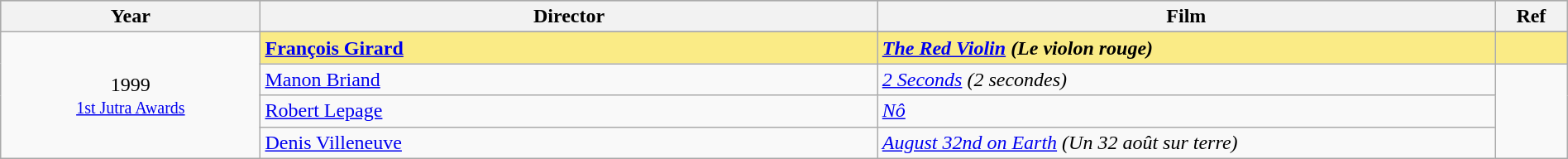<table class="wikitable" style="width:100%;">
<tr style="background:#bebebe;">
<th style="width:8%;">Year</th>
<th style="width:19%;">Director</th>
<th style="width:19%;">Film</th>
<th style="width:2%;">Ref</th>
</tr>
<tr>
<td rowspan="5" align="center">1999 <br> <small><a href='#'>1st Jutra Awards</a></small></td>
</tr>
<tr style="background:#FAEB86">
<td><strong><a href='#'>François Girard</a></strong></td>
<td><strong><em><a href='#'>The Red Violin</a> (Le violon rouge)</em></strong></td>
<td></td>
</tr>
<tr>
<td><a href='#'>Manon Briand</a></td>
<td><em><a href='#'>2 Seconds</a> (2 secondes)</em></td>
<td rowspan=3></td>
</tr>
<tr>
<td><a href='#'>Robert Lepage</a></td>
<td><em><a href='#'>Nô</a></em></td>
</tr>
<tr>
<td><a href='#'>Denis Villeneuve</a></td>
<td><em><a href='#'>August 32nd on Earth</a> (Un 32 août sur terre)</em></td>
</tr>
</table>
